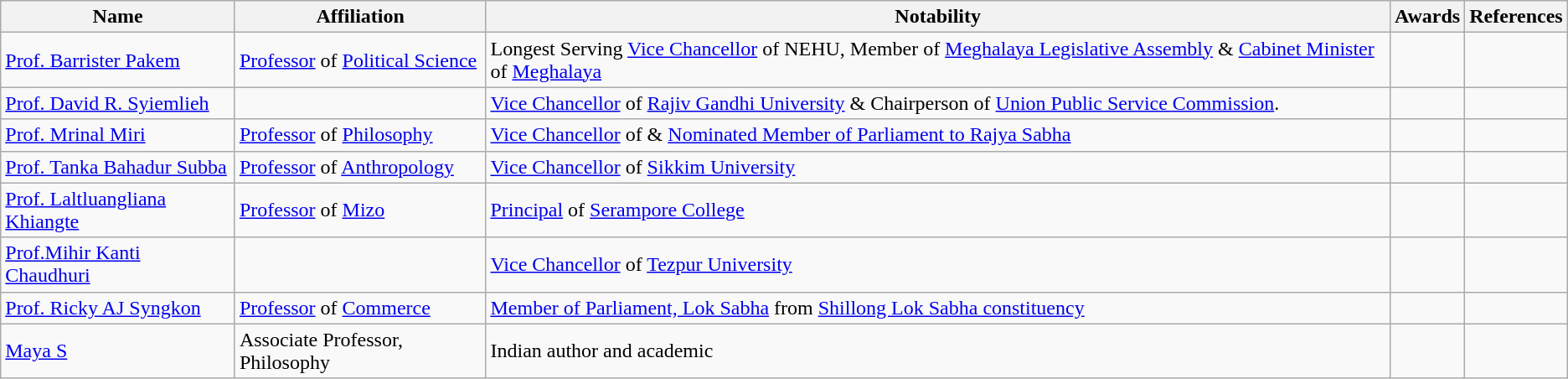<table class="wikitable">
<tr>
<th>Name</th>
<th>Affiliation</th>
<th>Notability</th>
<th>Awards</th>
<th>References</th>
</tr>
<tr>
<td><a href='#'>Prof. Barrister Pakem</a></td>
<td><a href='#'>Professor</a> of <a href='#'>Political Science</a></td>
<td>Longest Serving <a href='#'>Vice Chancellor</a> of NEHU, Member of <a href='#'>Meghalaya Legislative Assembly</a> & <a href='#'>Cabinet Minister</a> of <a href='#'>Meghalaya</a></td>
<td></td>
<td></td>
</tr>
<tr>
<td><a href='#'>Prof. David R. Syiemlieh</a></td>
<td></td>
<td><a href='#'>Vice Chancellor</a> of <a href='#'>Rajiv Gandhi University</a> &  Chairperson of <a href='#'>Union Public Service Commission</a>.</td>
<td></td>
<td></td>
</tr>
<tr>
<td><a href='#'>Prof. Mrinal Miri</a></td>
<td><a href='#'>Professor</a> of <a href='#'>Philosophy</a></td>
<td><a href='#'>Vice Chancellor</a> of &  <a href='#'>Nominated Member of Parliament to Rajya Sabha</a></td>
<td></td>
<td></td>
</tr>
<tr>
<td><a href='#'>Prof. Tanka Bahadur Subba</a></td>
<td><a href='#'>Professor</a> of <a href='#'>Anthropology</a></td>
<td><a href='#'>Vice Chancellor</a> of <a href='#'>Sikkim University</a></td>
<td></td>
<td></td>
</tr>
<tr>
<td><a href='#'>Prof. Laltluangliana Khiangte</a></td>
<td><a href='#'>Professor</a> of <a href='#'>Mizo</a></td>
<td><a href='#'>Principal</a> of <a href='#'>Serampore College</a></td>
<td></td>
<td></td>
</tr>
<tr>
<td><a href='#'>Prof.Mihir Kanti Chaudhuri</a></td>
<td></td>
<td><a href='#'>Vice Chancellor</a> of <a href='#'>Tezpur University</a></td>
<td></td>
<td></td>
</tr>
<tr>
<td><a href='#'>Prof. Ricky AJ Syngkon</a></td>
<td><a href='#'>Professor</a> of <a href='#'>Commerce</a></td>
<td><a href='#'>Member of Parliament, Lok Sabha</a> from <a href='#'>Shillong Lok Sabha constituency</a></td>
<td></td>
<td></td>
</tr>
<tr>
<td><a href='#'>Maya S</a></td>
<td>Associate Professor, Philosophy</td>
<td>Indian author and academic</td>
<td></td>
<td></td>
</tr>
</table>
